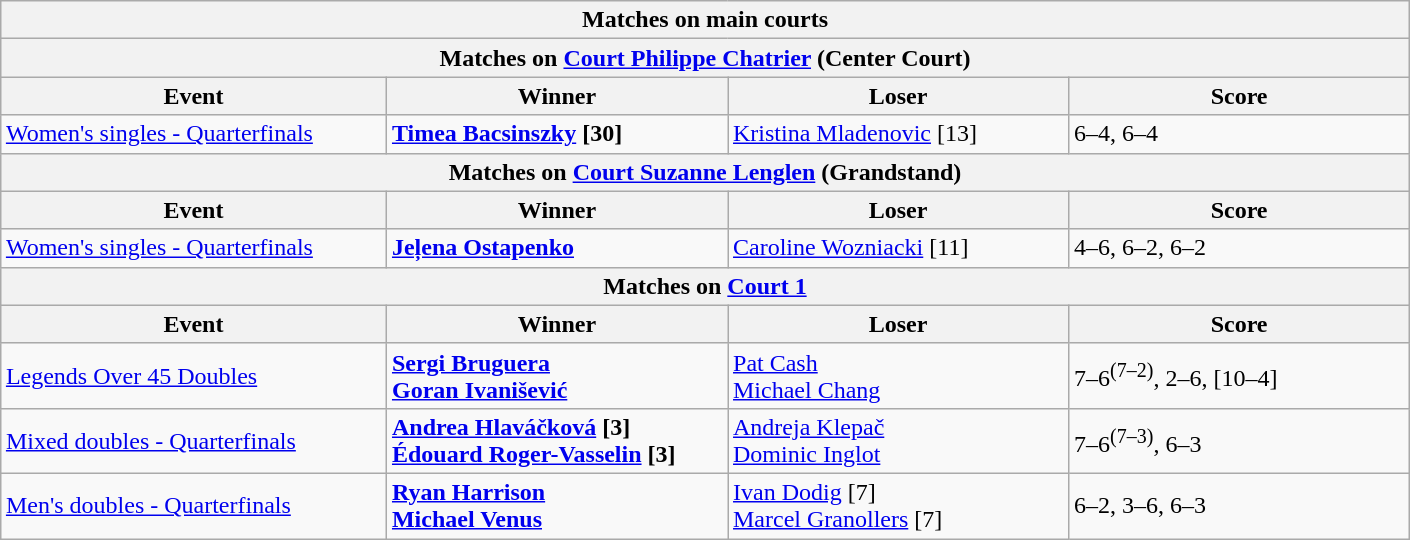<table class="wikitable collapsible uncollapsed" style=margin:auto>
<tr>
<th colspan=4 style=white-space:nowrap>Matches on main courts</th>
</tr>
<tr>
<th colspan=4><strong>Matches on <a href='#'>Court Philippe Chatrier</a> (Center Court)</strong></th>
</tr>
<tr>
<th width=250>Event</th>
<th width=220>Winner</th>
<th width=220>Loser</th>
<th width=220>Score</th>
</tr>
<tr>
<td><a href='#'>Women's singles - Quarterfinals</a></td>
<td> <strong><a href='#'>Timea Bacsinszky</a> [30]</strong></td>
<td> <a href='#'>Kristina Mladenovic</a> [13]</td>
<td>6–4, 6–4</td>
</tr>
<tr>
<th colspan=4><strong>Matches on <a href='#'>Court Suzanne Lenglen</a> (Grandstand)</strong></th>
</tr>
<tr>
<th width=250>Event</th>
<th width=220>Winner</th>
<th width=220>Loser</th>
<th width=220>Score</th>
</tr>
<tr>
<td><a href='#'>Women's singles - Quarterfinals</a></td>
<td> <strong><a href='#'>Jeļena Ostapenko</a></strong></td>
<td> <a href='#'>Caroline Wozniacki</a> [11]</td>
<td>4–6, 6–2, 6–2</td>
</tr>
<tr>
<th colspan=4><strong>Matches on <a href='#'>Court 1</a></strong></th>
</tr>
<tr>
<th width=250>Event</th>
<th width=220>Winner</th>
<th width=220>Loser</th>
<th width=220>Score</th>
</tr>
<tr>
<td><a href='#'>Legends Over 45 Doubles</a></td>
<td> <strong><a href='#'>Sergi Bruguera</a> <br>  <a href='#'>Goran Ivanišević</a></strong></td>
<td> <a href='#'>Pat Cash</a> <br>  <a href='#'>Michael Chang</a></td>
<td>7–6<sup>(7–2)</sup>, 2–6, [10–4]</td>
</tr>
<tr>
<td><a href='#'>Mixed doubles - Quarterfinals</a></td>
<td> <strong><a href='#'>Andrea Hlaváčková</a> [3]<br>  <a href='#'>Édouard Roger-Vasselin</a> [3]</strong></td>
<td> <a href='#'>Andreja Klepač</a> <br>  <a href='#'>Dominic Inglot</a></td>
<td>7–6<sup>(7–3)</sup>, 6–3</td>
</tr>
<tr>
<td><a href='#'>Men's doubles - Quarterfinals</a></td>
<td> <strong><a href='#'>Ryan Harrison</a> <br>  <a href='#'>Michael Venus</a></strong></td>
<td> <a href='#'>Ivan Dodig</a> [7]<br>  <a href='#'>Marcel Granollers</a> [7]</td>
<td>6–2, 3–6, 6–3</td>
</tr>
</table>
